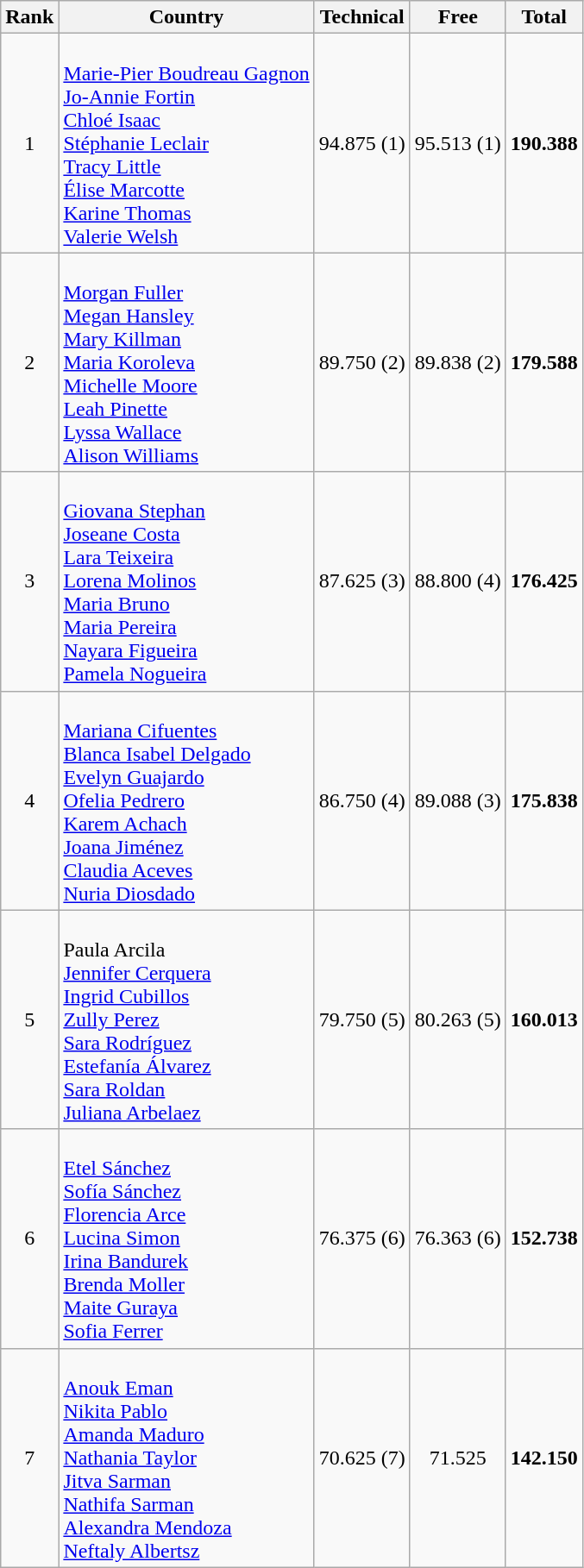<table class="wikitable" style="text-align:center">
<tr>
<th>Rank</th>
<th>Country</th>
<th>Technical </th>
<th>Free </th>
<th>Total </th>
</tr>
<tr>
<td>1</td>
<td align=left><br><a href='#'>Marie-Pier Boudreau Gagnon</a><br><a href='#'>Jo-Annie Fortin</a><br><a href='#'>Chloé Isaac</a><br><a href='#'>Stéphanie Leclair</a><br><a href='#'>Tracy Little</a><br><a href='#'>Élise Marcotte</a><br><a href='#'>Karine Thomas</a><br><a href='#'>Valerie Welsh</a></td>
<td>94.875 (1)</td>
<td>95.513 (1)</td>
<td><strong>190.388</strong></td>
</tr>
<tr>
<td>2</td>
<td align=left><br><a href='#'>Morgan Fuller</a><br><a href='#'>Megan Hansley</a><br><a href='#'>Mary Killman</a><br><a href='#'>Maria Koroleva</a><br><a href='#'>Michelle Moore</a><br><a href='#'>Leah Pinette</a><br><a href='#'>Lyssa Wallace</a><br><a href='#'>Alison Williams</a></td>
<td>89.750 (2)</td>
<td>89.838 (2)</td>
<td><strong>179.588</strong></td>
</tr>
<tr>
<td>3</td>
<td align=left><br><a href='#'>Giovana Stephan</a><br><a href='#'>Joseane Costa</a><br><a href='#'>Lara Teixeira</a><br><a href='#'>Lorena Molinos</a><br><a href='#'>Maria Bruno</a><br><a href='#'>Maria Pereira</a><br><a href='#'>Nayara Figueira</a><br><a href='#'>Pamela Nogueira</a></td>
<td>87.625 (3)</td>
<td>88.800 (4)</td>
<td><strong>176.425</strong></td>
</tr>
<tr>
<td>4</td>
<td align=left><br><a href='#'>Mariana Cifuentes</a><br><a href='#'>Blanca Isabel Delgado</a><br><a href='#'>Evelyn Guajardo</a><br><a href='#'>Ofelia Pedrero</a><br><a href='#'>Karem Achach</a><br><a href='#'>Joana Jiménez</a><br><a href='#'>Claudia Aceves</a><br><a href='#'>Nuria Diosdado</a></td>
<td>86.750 (4)</td>
<td>89.088 (3)</td>
<td><strong>175.838</strong></td>
</tr>
<tr>
<td>5</td>
<td align=left><br>Paula Arcila<br><a href='#'>Jennifer Cerquera</a><br><a href='#'>Ingrid Cubillos</a><br><a href='#'>Zully Perez</a><br><a href='#'>Sara Rodríguez</a><br><a href='#'>Estefanía Álvarez</a><br><a href='#'>Sara Roldan</a><br><a href='#'>Juliana Arbelaez</a></td>
<td>79.750 (5)</td>
<td>80.263 (5)</td>
<td><strong>160.013</strong></td>
</tr>
<tr>
<td>6</td>
<td align=left><br><a href='#'>Etel Sánchez</a><br><a href='#'>Sofía Sánchez</a><br><a href='#'>Florencia Arce</a><br><a href='#'>Lucina Simon</a><br><a href='#'>Irina Bandurek</a><br><a href='#'>Brenda Moller</a><br><a href='#'>Maite Guraya</a><br><a href='#'>Sofia Ferrer</a></td>
<td>76.375 (6)</td>
<td>76.363 (6)</td>
<td><strong>152.738</strong></td>
</tr>
<tr>
<td>7</td>
<td align=left><br><a href='#'>Anouk Eman</a><br><a href='#'>Nikita Pablo</a><br><a href='#'>Amanda Maduro</a><br><a href='#'>Nathania Taylor</a><br><a href='#'>Jitva Sarman</a><br><a href='#'>Nathifa Sarman</a><br><a href='#'>Alexandra Mendoza</a><br><a href='#'>Neftaly Albertsz</a></td>
<td>70.625 (7)</td>
<td>71.525</td>
<td><strong>142.150</strong></td>
</tr>
</table>
